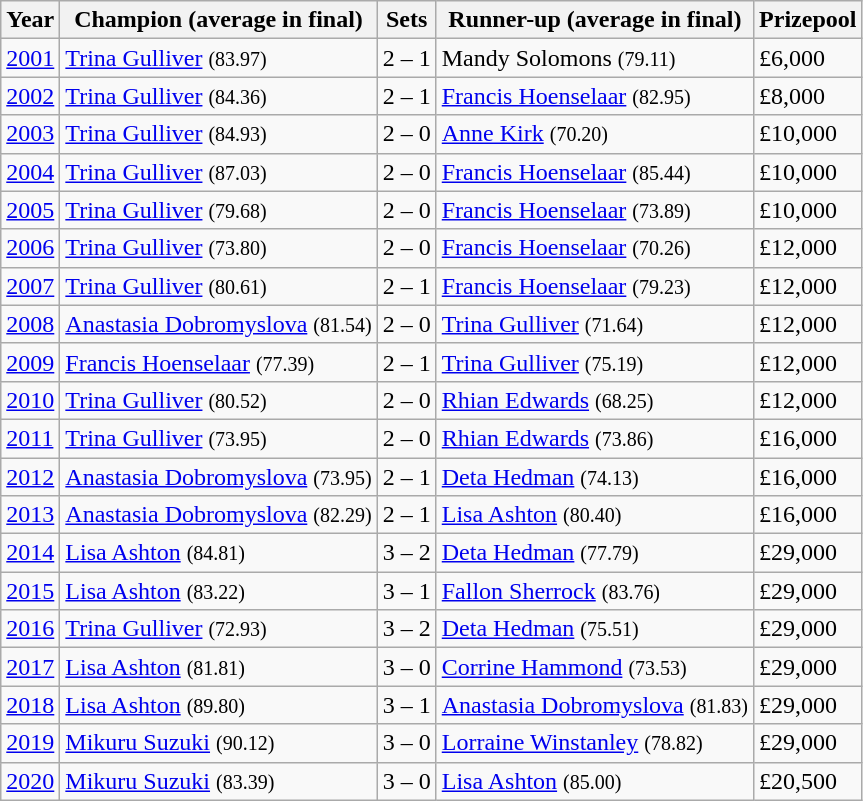<table class="wikitable">
<tr>
<th>Year</th>
<th>Champion (average in final)</th>
<th>Sets</th>
<th>Runner-up (average in final)</th>
<th>Prizepool</th>
</tr>
<tr>
<td><a href='#'>2001</a></td>
<td> <a href='#'>Trina Gulliver</a> <small><span>(83.97)</span></small></td>
<td>2 – 1</td>
<td> Mandy Solomons <small><span>(79.11)</span></small></td>
<td>£6,000</td>
</tr>
<tr>
<td><a href='#'>2002</a></td>
<td> <a href='#'>Trina Gulliver</a> <small><span>(84.36)</span></small></td>
<td>2 – 1</td>
<td> <a href='#'>Francis Hoenselaar</a> <small><span>(82.95)</span></small></td>
<td>£8,000</td>
</tr>
<tr>
<td><a href='#'>2003</a></td>
<td> <a href='#'>Trina Gulliver</a> <small><span>(84.93)</span></small></td>
<td>2 – 0</td>
<td> <a href='#'>Anne Kirk</a> <small><span>(70.20)</span></small></td>
<td>£10,000</td>
</tr>
<tr>
<td><a href='#'>2004</a></td>
<td> <a href='#'>Trina Gulliver</a> <small><span>(87.03)</span></small></td>
<td>2 – 0</td>
<td> <a href='#'>Francis Hoenselaar</a> <small><span>(85.44)</span></small></td>
<td>£10,000</td>
</tr>
<tr>
<td><a href='#'>2005</a></td>
<td> <a href='#'>Trina Gulliver</a> <small><span>(79.68)</span></small></td>
<td>2 – 0</td>
<td> <a href='#'>Francis Hoenselaar</a> <small><span>(73.89)</span></small></td>
<td>£10,000</td>
</tr>
<tr>
<td><a href='#'>2006</a></td>
<td> <a href='#'>Trina Gulliver</a> <small><span>(73.80)</span></small></td>
<td>2 – 0</td>
<td> <a href='#'>Francis Hoenselaar</a> <small><span>(70.26)</span></small></td>
<td>£12,000</td>
</tr>
<tr>
<td><a href='#'>2007</a></td>
<td> <a href='#'>Trina Gulliver</a> <small><span>(80.61)</span></small></td>
<td>2 – 1</td>
<td> <a href='#'>Francis Hoenselaar</a> <small><span>(79.23)</span></small></td>
<td>£12,000</td>
</tr>
<tr>
<td><a href='#'>2008</a></td>
<td> <a href='#'>Anastasia Dobromyslova</a> <small><span>(81.54)</span></small></td>
<td>2 – 0</td>
<td> <a href='#'>Trina Gulliver</a> <small><span>(71.64)</span></small></td>
<td>£12,000</td>
</tr>
<tr>
<td><a href='#'>2009</a></td>
<td> <a href='#'>Francis Hoenselaar</a> <small><span>(77.39)</span></small></td>
<td>2 – 1</td>
<td> <a href='#'>Trina Gulliver</a> <small><span>(75.19)</span></small></td>
<td>£12,000</td>
</tr>
<tr>
<td><a href='#'>2010</a></td>
<td> <a href='#'>Trina Gulliver</a> <small><span>(80.52)</span></small></td>
<td>2 – 0</td>
<td> <a href='#'>Rhian Edwards</a> <small><span>(68.25)</span></small></td>
<td>£12,000</td>
</tr>
<tr>
<td><a href='#'>2011</a></td>
<td> <a href='#'>Trina Gulliver</a> <small><span>(73.95)</span></small></td>
<td>2 – 0</td>
<td> <a href='#'>Rhian Edwards</a> <small><span>(73.86)</span></small></td>
<td>£16,000</td>
</tr>
<tr>
<td><a href='#'>2012</a></td>
<td> <a href='#'>Anastasia Dobromyslova</a> <small><span>(73.95)</span></small></td>
<td>2 – 1</td>
<td> <a href='#'>Deta Hedman</a> <small><span>(74.13)</span></small></td>
<td>£16,000</td>
</tr>
<tr>
<td><a href='#'>2013</a></td>
<td> <a href='#'>Anastasia Dobromyslova</a> <small><span>(82.29)</span></small></td>
<td>2 – 1</td>
<td> <a href='#'>Lisa Ashton</a> <small><span>(80.40)</span></small></td>
<td>£16,000</td>
</tr>
<tr>
<td><a href='#'>2014</a></td>
<td> <a href='#'>Lisa Ashton</a> <small><span>(84.81)</span></small></td>
<td>3 – 2</td>
<td> <a href='#'>Deta Hedman</a> <small><span>(77.79)</span></small></td>
<td>£29,000</td>
</tr>
<tr>
<td><a href='#'>2015</a></td>
<td> <a href='#'>Lisa Ashton</a> <small><span>(83.22)</span></small></td>
<td>3 – 1</td>
<td> <a href='#'>Fallon Sherrock</a> <small><span>(83.76)</span></small></td>
<td>£29,000</td>
</tr>
<tr>
<td><a href='#'>2016</a></td>
<td> <a href='#'>Trina Gulliver</a> <small><span>(72.93)</span></small></td>
<td>3 – 2</td>
<td> <a href='#'>Deta Hedman</a> <small><span>(75.51)</span></small></td>
<td>£29,000</td>
</tr>
<tr>
<td><a href='#'>2017</a></td>
<td> <a href='#'>Lisa Ashton</a> <small><span>(81.81)</span></small></td>
<td>3 – 0</td>
<td> <a href='#'>Corrine Hammond</a> <small><span>(73.53)</span></small></td>
<td>£29,000</td>
</tr>
<tr>
<td><a href='#'>2018</a></td>
<td> <a href='#'>Lisa Ashton</a> <small><span>(89.80)</span></small></td>
<td>3 – 1</td>
<td> <a href='#'>Anastasia Dobromyslova</a> <small><span>(81.83)</span></small></td>
<td>£29,000</td>
</tr>
<tr>
<td><a href='#'>2019</a></td>
<td> <a href='#'>Mikuru Suzuki</a> <small><span>(90.12)</span></small></td>
<td>3 – 0</td>
<td> <a href='#'>Lorraine Winstanley</a> <small><span>(78.82)</span></small></td>
<td>£29,000</td>
</tr>
<tr>
<td><a href='#'>2020</a></td>
<td> <a href='#'>Mikuru Suzuki</a> <small><span>(83.39)</span></small></td>
<td>3 – 0</td>
<td> <a href='#'>Lisa Ashton</a> <small><span>(85.00)</span></small></td>
<td>£20,500</td>
</tr>
</table>
